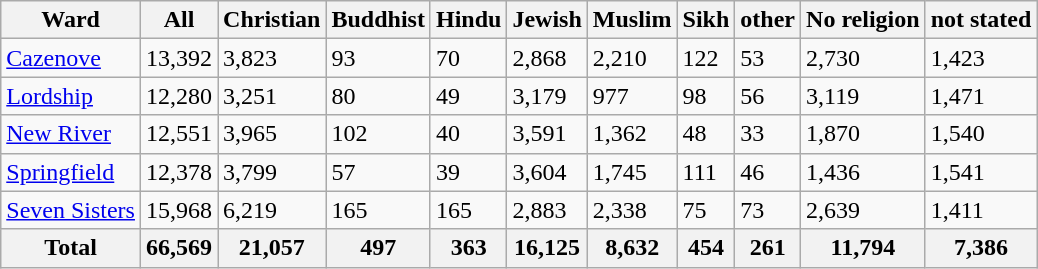<table class="wikitable">
<tr>
<th>Ward</th>
<th>All</th>
<th>Christian</th>
<th>Buddhist</th>
<th>Hindu</th>
<th>Jewish</th>
<th>Muslim</th>
<th>Sikh</th>
<th>other</th>
<th>No religion</th>
<th>not stated</th>
</tr>
<tr>
<td><a href='#'>Cazenove</a></td>
<td>13,392</td>
<td>3,823</td>
<td>93</td>
<td>70</td>
<td>2,868</td>
<td>2,210</td>
<td>122</td>
<td>53</td>
<td>2,730</td>
<td>1,423</td>
</tr>
<tr>
<td><a href='#'>Lordship</a></td>
<td>12,280</td>
<td>3,251</td>
<td>80</td>
<td>49</td>
<td>3,179</td>
<td>977</td>
<td>98</td>
<td>56</td>
<td>3,119</td>
<td>1,471</td>
</tr>
<tr>
<td><a href='#'>New River</a></td>
<td>12,551</td>
<td>3,965</td>
<td>102</td>
<td>40</td>
<td>3,591</td>
<td>1,362</td>
<td>48</td>
<td>33</td>
<td>1,870</td>
<td>1,540</td>
</tr>
<tr>
<td><a href='#'>Springfield</a></td>
<td>12,378</td>
<td>3,799</td>
<td>57</td>
<td>39</td>
<td>3,604</td>
<td>1,745</td>
<td>111</td>
<td>46</td>
<td>1,436</td>
<td>1,541</td>
</tr>
<tr>
<td><a href='#'>Seven Sisters</a></td>
<td>15,968</td>
<td>6,219</td>
<td>165</td>
<td>165</td>
<td>2,883</td>
<td>2,338</td>
<td>75</td>
<td>73</td>
<td>2,639</td>
<td>1,411</td>
</tr>
<tr>
<th>Total</th>
<th>66,569</th>
<th>21,057</th>
<th>497</th>
<th>363</th>
<th>16,125</th>
<th>8,632</th>
<th>454</th>
<th>261</th>
<th>11,794</th>
<th>7,386</th>
</tr>
</table>
